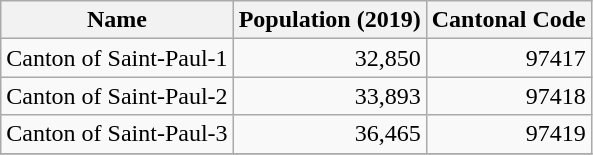<table class="wikitable">
<tr>
<th>Name</th>
<th>Population (2019)</th>
<th>Cantonal Code</th>
</tr>
<tr>
<td>Canton of Saint-Paul-1</td>
<td align="right">32,850</td>
<td align="right">97417</td>
</tr>
<tr>
<td>Canton of Saint-Paul-2</td>
<td align="right">33,893</td>
<td align="right">97418</td>
</tr>
<tr>
<td>Canton of Saint-Paul-3</td>
<td align="right">36,465</td>
<td align="right">97419</td>
</tr>
<tr>
</tr>
</table>
